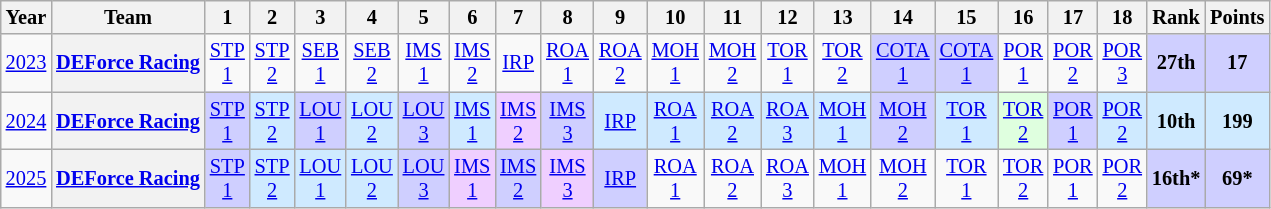<table class="wikitable" style="text-align:center; font-size:85%">
<tr>
<th>Year</th>
<th>Team</th>
<th>1</th>
<th>2</th>
<th>3</th>
<th>4</th>
<th>5</th>
<th>6</th>
<th>7</th>
<th>8</th>
<th>9</th>
<th>10</th>
<th>11</th>
<th>12</th>
<th>13</th>
<th>14</th>
<th>15</th>
<th>16</th>
<th>17</th>
<th>18</th>
<th>Rank</th>
<th>Points</th>
</tr>
<tr>
<td><a href='#'>2023</a></td>
<th nowrap><a href='#'>DEForce Racing</a></th>
<td style="background:#;"><a href='#'>STP<br>1</a><br></td>
<td style="background:#;"><a href='#'>STP<br>2</a><br></td>
<td style="background:#;"><a href='#'>SEB<br>1</a><br></td>
<td style="background:#;"><a href='#'>SEB<br>2</a><br></td>
<td style="background:#;"><a href='#'>IMS<br>1</a><br></td>
<td style="background:#;"><a href='#'>IMS<br>2</a><br></td>
<td style="background:#;"><a href='#'>IRP</a><br></td>
<td style="background:#;"><a href='#'>ROA<br>1</a><br></td>
<td style="background:#;"><a href='#'>ROA<br>2</a><br></td>
<td style="background:#;"><a href='#'>MOH<br>1</a><br></td>
<td style="background:#;"><a href='#'>MOH<br>2</a><br></td>
<td style="background:#;"><a href='#'>TOR<br>1</a><br></td>
<td style="background:#;"><a href='#'>TOR<br>2</a><br></td>
<td style="background:#CFCFFF;"><a href='#'>COTA<br>1</a><br></td>
<td style="background:#CFCFFF;"><a href='#'>COTA<br>1</a><br></td>
<td style="background:#;"><a href='#'>POR<br>1</a><br></td>
<td style="background:#;"><a href='#'>POR<br>2</a><br></td>
<td style="background:#;"><a href='#'>POR<br>3</a><br></td>
<th style="background:#CFCFFF;">27th</th>
<th style="background:#CFCFFF;">17</th>
</tr>
<tr>
<td><a href='#'>2024</a></td>
<th nowrap><a href='#'>DEForce Racing</a></th>
<td style="background:#CFCFFF;"><a href='#'>STP<br>1</a><br></td>
<td style="background:#CFEAFF;"><a href='#'>STP<br>2</a><br></td>
<td style="background:#CFCFFF;"><a href='#'>LOU<br>1</a><br></td>
<td style="background:#CFEAFF;"><a href='#'>LOU<br>2</a><br></td>
<td style="background:#CFCFFF;"><a href='#'>LOU<br>3</a><br></td>
<td style="background:#CFEAFF;"><a href='#'>IMS<br>1</a><br></td>
<td style="background:#EFCFFF;"><a href='#'>IMS<br>2</a><br></td>
<td style="background:#CFCFFF;"><a href='#'>IMS<br>3</a><br></td>
<td style="background:#CFEAFF;"><a href='#'>IRP</a><br></td>
<td style="background:#CFEAFF;"><a href='#'>ROA<br>1</a><br></td>
<td style="background:#CFEAFF;"><a href='#'>ROA<br>2</a><br></td>
<td style="background:#CFEAFF;"><a href='#'>ROA<br>3</a><br></td>
<td style="background:#CFEAFF;"><a href='#'>MOH<br>1</a><br></td>
<td style="background:#CFCFFF;"><a href='#'>MOH<br>2</a><br></td>
<td style="background:#CFEAFF;"><a href='#'>TOR<br>1</a><br></td>
<td style="background:#DFFFDF;"><a href='#'>TOR<br>2</a><br></td>
<td style="background:#CFCFFF;"><a href='#'>POR<br>1</a><br></td>
<td style="background:#CFEAFF;"><a href='#'>POR<br>2</a><br></td>
<th style="background:#CFEAFF;">10th</th>
<th style="background:#CFEAFF;">199</th>
</tr>
<tr>
<td><a href='#'>2025</a></td>
<th><a href='#'>DEForce Racing</a></th>
<td style="background:#CFCFFF;"><a href='#'>STP<br>1</a><br></td>
<td style="background:#CFEAFF;"><a href='#'>STP<br>2</a><br></td>
<td style="background:#CFEAFF;"><a href='#'>LOU<br>1</a><br></td>
<td style="background:#CFEAFF;"><a href='#'>LOU<br>2</a><br></td>
<td style="background:#CFCFFF;"><a href='#'>LOU<br>3</a><br></td>
<td style="background:#EFCFFF;"><a href='#'>IMS<br>1</a><br></td>
<td style="background:#CFCFFF;"><a href='#'>IMS<br>2</a><br></td>
<td style="background:#EFCFFF;"><a href='#'>IMS<br>3</a><br></td>
<td style="background:#CFCFFF;"><a href='#'>IRP</a><br></td>
<td style="background:#;"><a href='#'>ROA<br>1</a><br></td>
<td style="background:#;"><a href='#'>ROA<br>2</a><br></td>
<td style="background:#;"><a href='#'>ROA<br>3</a><br></td>
<td style="background:#;"><a href='#'>MOH<br>1</a><br></td>
<td style="background:#;"><a href='#'>MOH<br>2</a><br></td>
<td style="background:#;"><a href='#'>TOR<br>1</a><br></td>
<td style="background:#;"><a href='#'>TOR<br>2</a><br></td>
<td style="background:#;"><a href='#'>POR<br>1</a><br></td>
<td style="background:#;"><a href='#'>POR<br>2</a><br></td>
<th style="background:#CFCFFF;">16th*</th>
<th style="background:#CFCFFF;">69*</th>
</tr>
</table>
